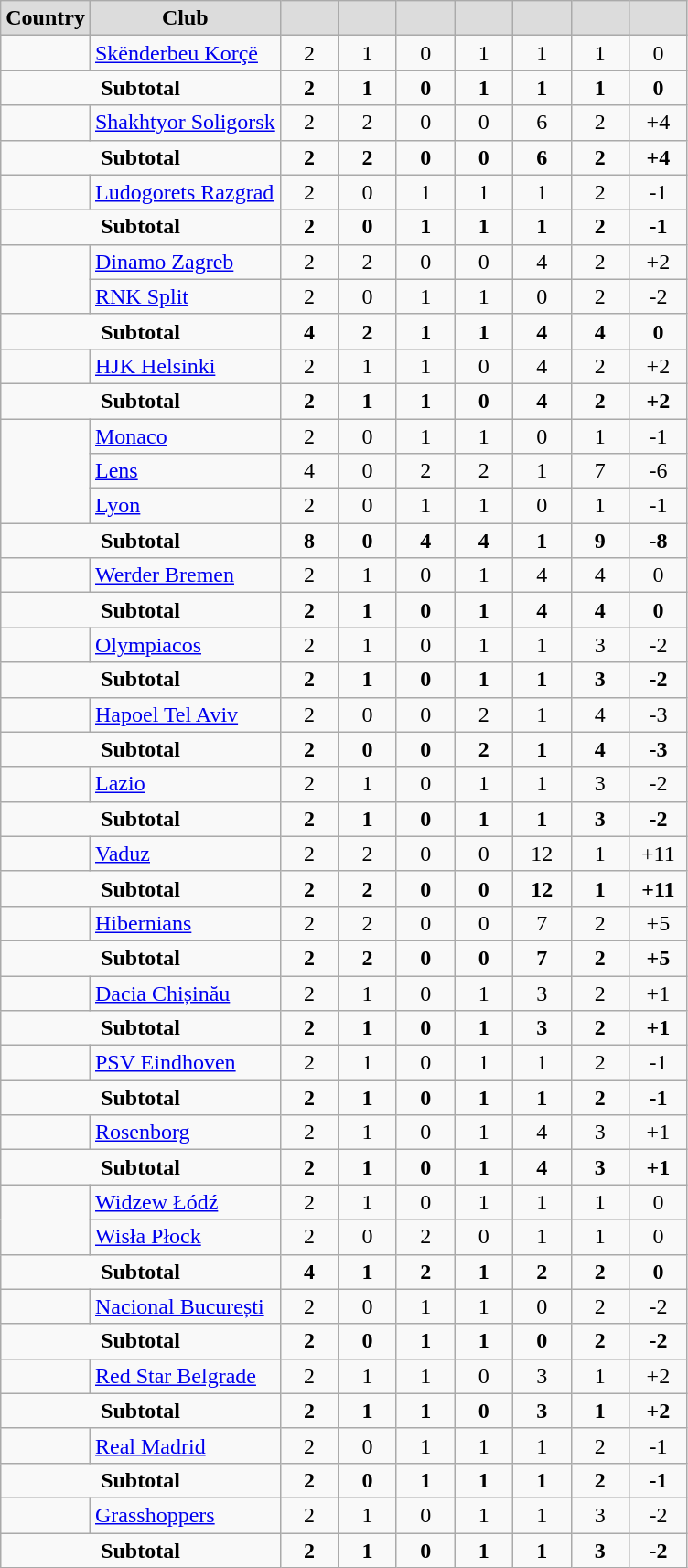<table class="wikitable" style="text-align: center;">
<tr>
<th style="background:#DCDCDC">Country</th>
<th style="background:#DCDCDC">Club</th>
<th width="35" style="background:#DCDCDC"></th>
<th width="35" style="background:#DCDCDC"></th>
<th width="35" style="background:#DCDCDC"></th>
<th width="35" style="background:#DCDCDC"></th>
<th width="35" style="background:#DCDCDC"></th>
<th width="35" style="background:#DCDCDC"></th>
<th width="35" style="background:#DCDCDC"></th>
</tr>
<tr>
<td rowspan=1 align=left></td>
<td align=left><a href='#'>Skënderbeu Korçë</a></td>
<td>2</td>
<td>1</td>
<td>0</td>
<td>1</td>
<td>1</td>
<td>1</td>
<td>0</td>
</tr>
<tr>
<td colspan=2 align-"center"><strong>Subtotal</strong></td>
<td><strong>2</strong></td>
<td><strong>1</strong></td>
<td><strong>0</strong></td>
<td><strong>1</strong></td>
<td><strong>1</strong></td>
<td><strong>1</strong></td>
<td><strong>0</strong></td>
</tr>
<tr>
<td rowspan=1 align=left></td>
<td align=left><a href='#'>Shakhtyor Soligorsk</a></td>
<td>2</td>
<td>2</td>
<td>0</td>
<td>0</td>
<td>6</td>
<td>2</td>
<td>+4</td>
</tr>
<tr>
<td colspan=2 align-"center"><strong>Subtotal</strong></td>
<td><strong>2</strong></td>
<td><strong>2</strong></td>
<td><strong>0</strong></td>
<td><strong>0</strong></td>
<td><strong>6</strong></td>
<td><strong>2</strong></td>
<td><strong>+4</strong></td>
</tr>
<tr>
<td rowspan=1 align=left></td>
<td align=left><a href='#'>Ludogorets Razgrad</a></td>
<td>2</td>
<td>0</td>
<td>1</td>
<td>1</td>
<td>1</td>
<td>2</td>
<td>-1</td>
</tr>
<tr>
<td colspan=2 align-"center"><strong>Subtotal</strong></td>
<td><strong>2</strong></td>
<td><strong>0</strong></td>
<td><strong>1</strong></td>
<td><strong>1</strong></td>
<td><strong>1</strong></td>
<td><strong>2</strong></td>
<td><strong>-1</strong></td>
</tr>
<tr>
<td rowspan=2 align=left></td>
<td align=left><a href='#'>Dinamo Zagreb</a></td>
<td>2</td>
<td>2</td>
<td>0</td>
<td>0</td>
<td>4</td>
<td>2</td>
<td>+2</td>
</tr>
<tr>
<td align=left><a href='#'>RNK Split</a></td>
<td>2</td>
<td>0</td>
<td>1</td>
<td>1</td>
<td>0</td>
<td>2</td>
<td>-2</td>
</tr>
<tr>
<td colspan=2 align-"center"><strong>Subtotal</strong></td>
<td><strong>4</strong></td>
<td><strong>2</strong></td>
<td><strong>1</strong></td>
<td><strong>1</strong></td>
<td><strong>4</strong></td>
<td><strong>4</strong></td>
<td><strong>0</strong></td>
</tr>
<tr>
<td rowspan=1 align=left></td>
<td align=left><a href='#'>HJK Helsinki</a></td>
<td>2</td>
<td>1</td>
<td>1</td>
<td>0</td>
<td>4</td>
<td>2</td>
<td>+2</td>
</tr>
<tr>
<td colspan=2 align-"center"><strong>Subtotal</strong></td>
<td><strong>2</strong></td>
<td><strong>1</strong></td>
<td><strong>1</strong></td>
<td><strong>0</strong></td>
<td><strong>4</strong></td>
<td><strong>2</strong></td>
<td><strong>+2</strong></td>
</tr>
<tr>
<td rowspan=3 align=left></td>
<td align=left><a href='#'>Monaco</a></td>
<td>2</td>
<td>0</td>
<td>1</td>
<td>1</td>
<td>0</td>
<td>1</td>
<td>-1</td>
</tr>
<tr>
<td align=left><a href='#'>Lens</a></td>
<td>4</td>
<td>0</td>
<td>2</td>
<td>2</td>
<td>1</td>
<td>7</td>
<td>-6</td>
</tr>
<tr>
<td align=left><a href='#'>Lyon</a></td>
<td>2</td>
<td>0</td>
<td>1</td>
<td>1</td>
<td>0</td>
<td>1</td>
<td>-1</td>
</tr>
<tr>
<td colspan=2 align-"center"><strong>Subtotal</strong></td>
<td><strong>8</strong></td>
<td><strong>0</strong></td>
<td><strong>4</strong></td>
<td><strong>4</strong></td>
<td><strong>1</strong></td>
<td><strong>9</strong></td>
<td><strong>-8</strong></td>
</tr>
<tr>
<td rowspan=1 align=left></td>
<td align=left><a href='#'>Werder Bremen</a></td>
<td>2</td>
<td>1</td>
<td>0</td>
<td>1</td>
<td>4</td>
<td>4</td>
<td>0</td>
</tr>
<tr>
<td colspan=2 align-"center"><strong>Subtotal</strong></td>
<td><strong>2</strong></td>
<td><strong>1</strong></td>
<td><strong>0</strong></td>
<td><strong>1</strong></td>
<td><strong>4</strong></td>
<td><strong>4</strong></td>
<td><strong>0</strong></td>
</tr>
<tr>
<td rowspan=1 align=left></td>
<td align=left><a href='#'>Olympiacos</a></td>
<td>2</td>
<td>1</td>
<td>0</td>
<td>1</td>
<td>1</td>
<td>3</td>
<td>-2</td>
</tr>
<tr>
<td colspan=2 align-"center"><strong>Subtotal</strong></td>
<td><strong>2</strong></td>
<td><strong>1</strong></td>
<td><strong>0</strong></td>
<td><strong>1</strong></td>
<td><strong>1</strong></td>
<td><strong>3</strong></td>
<td><strong>-2</strong></td>
</tr>
<tr>
<td rowspan=1 align=left></td>
<td align=left><a href='#'>Hapoel Tel Aviv</a></td>
<td>2</td>
<td>0</td>
<td>0</td>
<td>2</td>
<td>1</td>
<td>4</td>
<td>-3</td>
</tr>
<tr>
<td colspan=2 align-"center"><strong>Subtotal</strong></td>
<td><strong>2</strong></td>
<td><strong>0</strong></td>
<td><strong>0</strong></td>
<td><strong>2</strong></td>
<td><strong>1</strong></td>
<td><strong>4</strong></td>
<td><strong>-3</strong></td>
</tr>
<tr>
<td rowspan=1 align=left></td>
<td align=left><a href='#'>Lazio</a></td>
<td>2</td>
<td>1</td>
<td>0</td>
<td>1</td>
<td>1</td>
<td>3</td>
<td>-2</td>
</tr>
<tr>
<td colspan=2 align-"center"><strong>Subtotal</strong></td>
<td><strong>2</strong></td>
<td><strong>1</strong></td>
<td><strong>0</strong></td>
<td><strong>1</strong></td>
<td><strong>1</strong></td>
<td><strong>3</strong></td>
<td><strong>-2</strong></td>
</tr>
<tr>
<td rowspan=1 align=left></td>
<td align=left><a href='#'>Vaduz</a></td>
<td>2</td>
<td>2</td>
<td>0</td>
<td>0</td>
<td>12</td>
<td>1</td>
<td>+11</td>
</tr>
<tr>
<td colspan=2 align-"center"><strong>Subtotal</strong></td>
<td><strong>2</strong></td>
<td><strong>2</strong></td>
<td><strong>0</strong></td>
<td><strong>0</strong></td>
<td><strong>12</strong></td>
<td><strong>1</strong></td>
<td><strong>+11</strong></td>
</tr>
<tr>
<td rowspan=1 align=left></td>
<td align=left><a href='#'>Hibernians</a></td>
<td>2</td>
<td>2</td>
<td>0</td>
<td>0</td>
<td>7</td>
<td>2</td>
<td>+5</td>
</tr>
<tr>
<td colspan=2 align-"center"><strong>Subtotal</strong></td>
<td><strong>2</strong></td>
<td><strong>2</strong></td>
<td><strong>0</strong></td>
<td><strong>0</strong></td>
<td><strong>7</strong></td>
<td><strong>2</strong></td>
<td><strong>+5</strong></td>
</tr>
<tr>
<td rowspan=1 align=left></td>
<td align=left><a href='#'>Dacia Chișinău</a></td>
<td>2</td>
<td>1</td>
<td>0</td>
<td>1</td>
<td>3</td>
<td>2</td>
<td>+1</td>
</tr>
<tr>
<td colspan=2 align-"center"><strong>Subtotal</strong></td>
<td><strong>2</strong></td>
<td><strong>1</strong></td>
<td><strong>0</strong></td>
<td><strong>1</strong></td>
<td><strong>3</strong></td>
<td><strong>2</strong></td>
<td><strong>+1</strong></td>
</tr>
<tr>
<td rowspan=1 align=left></td>
<td align=left><a href='#'>PSV Eindhoven</a></td>
<td>2</td>
<td>1</td>
<td>0</td>
<td>1</td>
<td>1</td>
<td>2</td>
<td>-1</td>
</tr>
<tr>
<td colspan=2 align-"center"><strong>Subtotal</strong></td>
<td><strong>2</strong></td>
<td><strong>1</strong></td>
<td><strong>0</strong></td>
<td><strong>1</strong></td>
<td><strong>1</strong></td>
<td><strong>2</strong></td>
<td><strong>-1</strong></td>
</tr>
<tr>
<td rowspan=1 align=left></td>
<td align=left><a href='#'>Rosenborg</a></td>
<td>2</td>
<td>1</td>
<td>0</td>
<td>1</td>
<td>4</td>
<td>3</td>
<td>+1</td>
</tr>
<tr>
<td colspan=2 align-"center"><strong>Subtotal</strong></td>
<td><strong>2</strong></td>
<td><strong>1</strong></td>
<td><strong>0</strong></td>
<td><strong>1</strong></td>
<td><strong>4</strong></td>
<td><strong>3</strong></td>
<td><strong>+1</strong></td>
</tr>
<tr>
<td rowspan=2 align=left></td>
<td align=left><a href='#'>Widzew Łódź</a></td>
<td>2</td>
<td>1</td>
<td>0</td>
<td>1</td>
<td>1</td>
<td>1</td>
<td>0</td>
</tr>
<tr>
<td align=left><a href='#'>Wisła Płock</a></td>
<td>2</td>
<td>0</td>
<td>2</td>
<td>0</td>
<td>1</td>
<td>1</td>
<td>0</td>
</tr>
<tr>
<td colspan=2 align-"center"><strong>Subtotal</strong></td>
<td><strong>4</strong></td>
<td><strong>1</strong></td>
<td><strong>2</strong></td>
<td><strong>1</strong></td>
<td><strong>2</strong></td>
<td><strong>2</strong></td>
<td><strong>0</strong></td>
</tr>
<tr>
<td rowspan=1 align=left></td>
<td align=left><a href='#'>Nacional București</a></td>
<td>2</td>
<td>0</td>
<td>1</td>
<td>1</td>
<td>0</td>
<td>2</td>
<td>-2</td>
</tr>
<tr>
<td colspan=2 align-"center"><strong>Subtotal</strong></td>
<td><strong>2</strong></td>
<td><strong>0</strong></td>
<td><strong>1</strong></td>
<td><strong>1</strong></td>
<td><strong>0</strong></td>
<td><strong>2</strong></td>
<td><strong>-2</strong></td>
</tr>
<tr>
<td rowspan=1 align=left></td>
<td align=left><a href='#'>Red Star Belgrade</a></td>
<td>2</td>
<td>1</td>
<td>1</td>
<td>0</td>
<td>3</td>
<td>1</td>
<td>+2</td>
</tr>
<tr>
<td colspan=2 align-"center"><strong>Subtotal</strong></td>
<td><strong>2</strong></td>
<td><strong>1</strong></td>
<td><strong>1</strong></td>
<td><strong>0</strong></td>
<td><strong>3</strong></td>
<td><strong>1</strong></td>
<td><strong>+2</strong></td>
</tr>
<tr>
<td rowspan=1 align=left></td>
<td align=left><a href='#'>Real Madrid</a></td>
<td>2</td>
<td>0</td>
<td>1</td>
<td>1</td>
<td>1</td>
<td>2</td>
<td>-1</td>
</tr>
<tr>
<td colspan=2 align-"center"><strong>Subtotal</strong></td>
<td><strong>2</strong></td>
<td><strong>0</strong></td>
<td><strong>1</strong></td>
<td><strong>1</strong></td>
<td><strong>1</strong></td>
<td><strong>2</strong></td>
<td><strong>-1</strong></td>
</tr>
<tr>
<td rowspan=1 align=left></td>
<td align=left><a href='#'>Grasshoppers</a></td>
<td>2</td>
<td>1</td>
<td>0</td>
<td>1</td>
<td>1</td>
<td>3</td>
<td>-2</td>
</tr>
<tr>
<td colspan=2 align-"center"><strong>Subtotal</strong></td>
<td><strong>2</strong></td>
<td><strong>1</strong></td>
<td><strong>0</strong></td>
<td><strong>1</strong></td>
<td><strong>1</strong></td>
<td><strong>3</strong></td>
<td><strong>-2</strong></td>
</tr>
</table>
